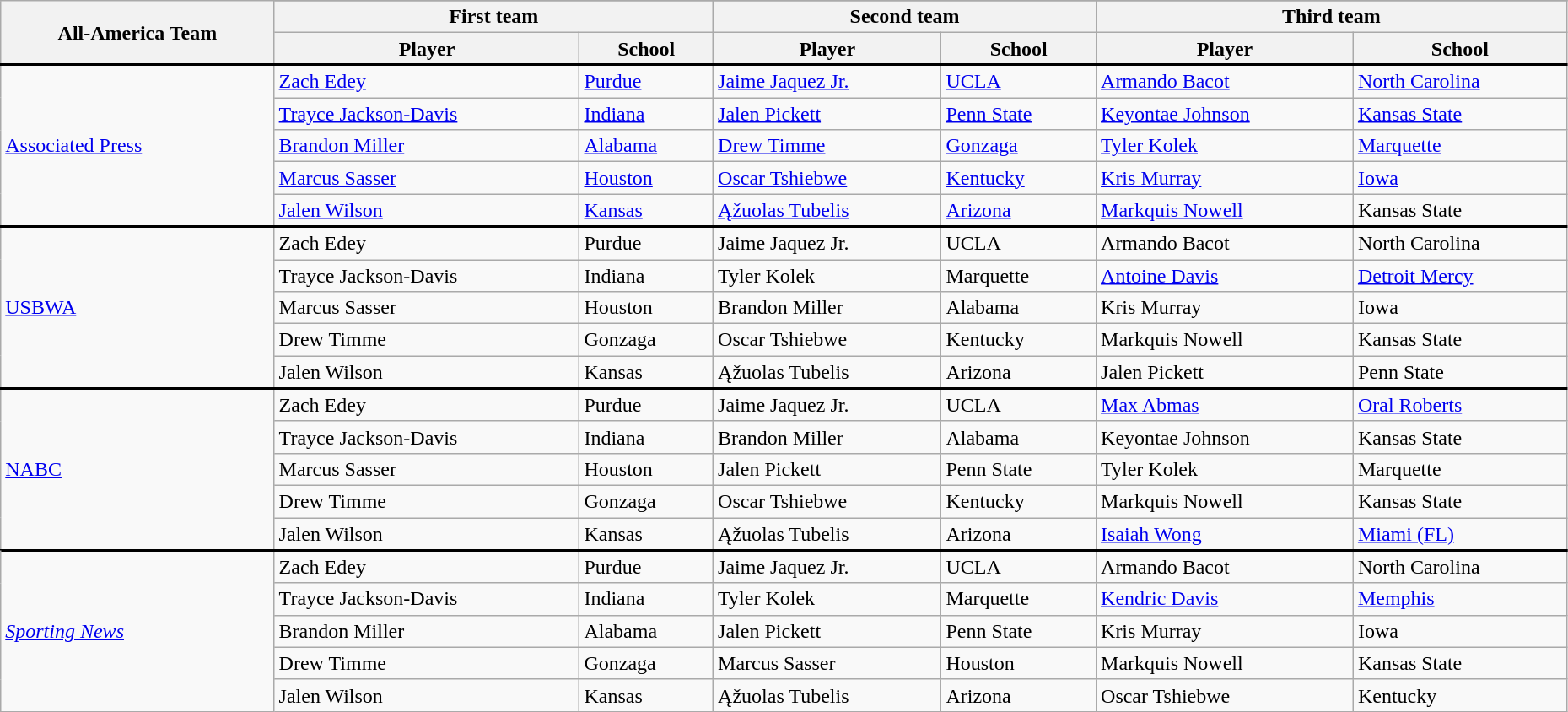<table class="wikitable" style="width:98%;">
<tr>
<th rowspan=3>All-America Team</th>
</tr>
<tr>
<th colspan=2>First team</th>
<th colspan=2>Second team</th>
<th colspan=2>Third team</th>
</tr>
<tr>
<th>Player</th>
<th>School</th>
<th>Player</th>
<th>School</th>
<th>Player</th>
<th>School</th>
</tr>
<tr>
</tr>
<tr style = "border-top:2px solid black;">
<td rowspan=5><a href='#'>Associated Press</a></td>
<td><a href='#'>Zach Edey</a></td>
<td><a href='#'>Purdue</a></td>
<td><a href='#'>Jaime Jaquez Jr.</a></td>
<td><a href='#'>UCLA</a></td>
<td><a href='#'>Armando Bacot</a></td>
<td><a href='#'>North Carolina</a></td>
</tr>
<tr>
<td><a href='#'>Trayce Jackson-Davis</a></td>
<td><a href='#'>Indiana</a></td>
<td><a href='#'>Jalen Pickett</a></td>
<td><a href='#'>Penn State</a></td>
<td><a href='#'>Keyontae Johnson</a></td>
<td><a href='#'>Kansas State</a></td>
</tr>
<tr>
<td><a href='#'>Brandon Miller</a></td>
<td><a href='#'>Alabama</a></td>
<td><a href='#'>Drew Timme</a></td>
<td><a href='#'>Gonzaga</a></td>
<td><a href='#'>Tyler Kolek</a></td>
<td><a href='#'>Marquette</a></td>
</tr>
<tr>
<td><a href='#'>Marcus Sasser</a></td>
<td><a href='#'>Houston</a></td>
<td><a href='#'>Oscar Tshiebwe</a></td>
<td><a href='#'>Kentucky</a></td>
<td><a href='#'>Kris Murray</a></td>
<td><a href='#'>Iowa</a></td>
</tr>
<tr>
<td><a href='#'>Jalen Wilson</a></td>
<td><a href='#'>Kansas</a></td>
<td><a href='#'>Ąžuolas Tubelis</a></td>
<td><a href='#'>Arizona</a></td>
<td><a href='#'>Markquis Nowell</a></td>
<td>Kansas State</td>
</tr>
<tr style = "border-top:2px solid black;">
<td rowspan=5><a href='#'>USBWA</a></td>
<td>Zach Edey</td>
<td>Purdue</td>
<td>Jaime Jaquez Jr.</td>
<td>UCLA</td>
<td>Armando Bacot</td>
<td>North Carolina</td>
</tr>
<tr>
<td>Trayce Jackson-Davis</td>
<td>Indiana</td>
<td>Tyler Kolek</td>
<td>Marquette</td>
<td><a href='#'>Antoine Davis</a></td>
<td><a href='#'>Detroit Mercy</a></td>
</tr>
<tr>
<td>Marcus Sasser</td>
<td>Houston</td>
<td>Brandon Miller</td>
<td>Alabama</td>
<td>Kris Murray</td>
<td>Iowa</td>
</tr>
<tr>
<td>Drew Timme</td>
<td>Gonzaga</td>
<td>Oscar Tshiebwe</td>
<td>Kentucky</td>
<td>Markquis Nowell</td>
<td>Kansas State</td>
</tr>
<tr>
<td>Jalen Wilson</td>
<td>Kansas</td>
<td>Ąžuolas Tubelis</td>
<td>Arizona</td>
<td>Jalen Pickett</td>
<td>Penn State</td>
</tr>
<tr style = "border-top:2px solid black;">
<td rowspan=5><a href='#'>NABC</a></td>
<td>Zach Edey</td>
<td>Purdue</td>
<td>Jaime Jaquez Jr.</td>
<td>UCLA</td>
<td><a href='#'>Max Abmas</a></td>
<td><a href='#'>Oral Roberts</a></td>
</tr>
<tr>
<td>Trayce Jackson-Davis</td>
<td>Indiana</td>
<td>Brandon Miller</td>
<td>Alabama</td>
<td>Keyontae Johnson</td>
<td>Kansas State</td>
</tr>
<tr>
<td>Marcus Sasser</td>
<td>Houston</td>
<td>Jalen Pickett</td>
<td>Penn State</td>
<td>Tyler Kolek</td>
<td>Marquette</td>
</tr>
<tr>
<td>Drew Timme</td>
<td>Gonzaga</td>
<td>Oscar Tshiebwe</td>
<td>Kentucky</td>
<td>Markquis Nowell</td>
<td>Kansas State</td>
</tr>
<tr>
<td>Jalen Wilson</td>
<td>Kansas</td>
<td>Ąžuolas Tubelis</td>
<td>Arizona</td>
<td><a href='#'>Isaiah Wong</a></td>
<td><a href='#'>Miami (FL)</a></td>
</tr>
<tr style = "border-top:2px solid black;">
<td rowspan=6><em><a href='#'>Sporting News</a></em></td>
</tr>
<tr style = "border-top:2px solid black;">
<td>Zach Edey</td>
<td>Purdue</td>
<td>Jaime Jaquez Jr.</td>
<td>UCLA</td>
<td>Armando Bacot</td>
<td>North Carolina</td>
</tr>
<tr>
<td>Trayce Jackson-Davis</td>
<td>Indiana</td>
<td>Tyler Kolek</td>
<td>Marquette</td>
<td><a href='#'>Kendric Davis</a></td>
<td><a href='#'>Memphis</a></td>
</tr>
<tr>
<td>Brandon Miller</td>
<td>Alabama</td>
<td>Jalen Pickett</td>
<td>Penn State</td>
<td>Kris Murray</td>
<td>Iowa</td>
</tr>
<tr>
<td>Drew Timme</td>
<td>Gonzaga</td>
<td>Marcus Sasser</td>
<td>Houston</td>
<td>Markquis Nowell</td>
<td>Kansas State</td>
</tr>
<tr>
<td>Jalen Wilson</td>
<td>Kansas</td>
<td>Ąžuolas Tubelis</td>
<td>Arizona</td>
<td>Oscar Tshiebwe</td>
<td>Kentucky</td>
</tr>
</table>
